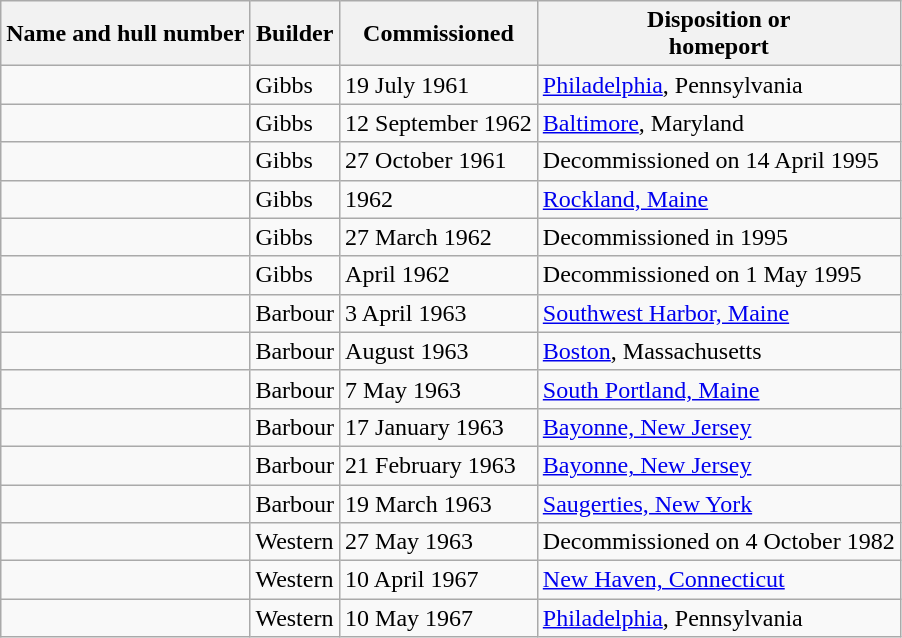<table class="wikitable">
<tr>
<th>Name and hull number</th>
<th>Builder</th>
<th>Commissioned</th>
<th>Disposition or<br>homeport</th>
</tr>
<tr>
<td></td>
<td>Gibbs</td>
<td>19 July 1961</td>
<td><a href='#'>Philadelphia</a>, Pennsylvania</td>
</tr>
<tr>
<td></td>
<td>Gibbs</td>
<td>12 September 1962</td>
<td><a href='#'>Baltimore</a>, Maryland</td>
</tr>
<tr>
<td></td>
<td>Gibbs</td>
<td>27 October 1961</td>
<td>Decommissioned on 14 April 1995</td>
</tr>
<tr>
<td></td>
<td>Gibbs</td>
<td>1962</td>
<td><a href='#'>Rockland, Maine</a></td>
</tr>
<tr>
<td></td>
<td>Gibbs</td>
<td>27 March 1962</td>
<td>Decommissioned in 1995</td>
</tr>
<tr>
<td></td>
<td>Gibbs</td>
<td>April 1962</td>
<td>Decommissioned on 1 May 1995 </td>
</tr>
<tr>
<td></td>
<td>Barbour</td>
<td>3 April 1963</td>
<td><a href='#'>Southwest Harbor, Maine</a></td>
</tr>
<tr>
<td></td>
<td>Barbour</td>
<td>August 1963</td>
<td><a href='#'>Boston</a>, Massachusetts</td>
</tr>
<tr>
<td></td>
<td>Barbour</td>
<td>7 May 1963</td>
<td><a href='#'>South Portland, Maine</a></td>
</tr>
<tr>
<td></td>
<td>Barbour</td>
<td>17 January 1963</td>
<td><a href='#'>Bayonne, New Jersey</a></td>
</tr>
<tr>
<td></td>
<td>Barbour</td>
<td>21 February 1963</td>
<td><a href='#'>Bayonne, New Jersey</a></td>
</tr>
<tr>
<td></td>
<td>Barbour</td>
<td>19 March 1963</td>
<td><a href='#'>Saugerties, New York</a></td>
</tr>
<tr>
<td></td>
<td>Western</td>
<td>27 May 1963</td>
<td>Decommissioned on 4 October 1982</td>
</tr>
<tr>
<td></td>
<td>Western</td>
<td>10 April 1967</td>
<td><a href='#'>New Haven, Connecticut</a></td>
</tr>
<tr>
<td></td>
<td>Western</td>
<td>10 May 1967</td>
<td><a href='#'>Philadelphia</a>, Pennsylvania</td>
</tr>
</table>
